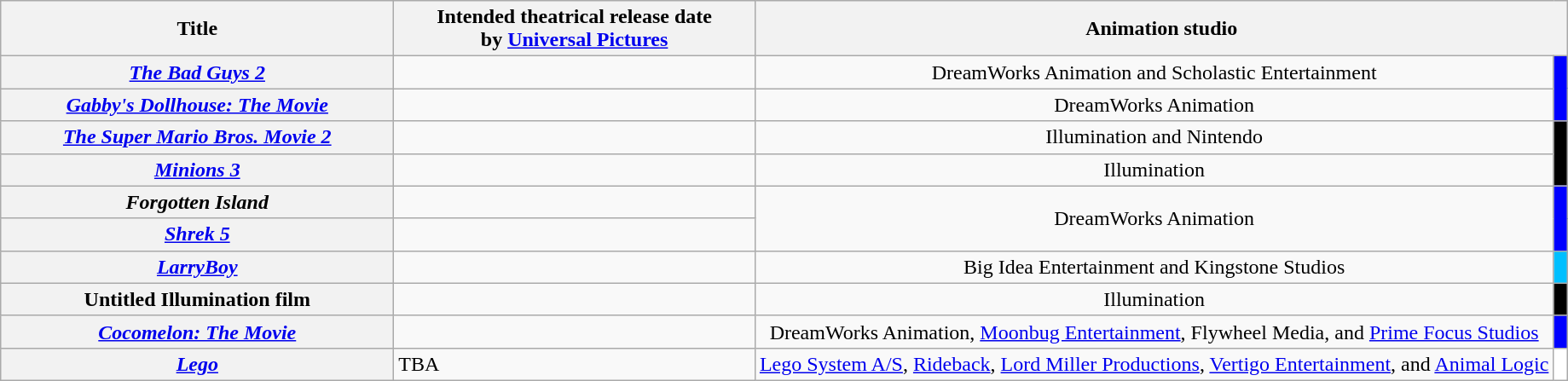<table class="wikitable sortable plainrowheaders">
<tr style="color:black">
<th scope="col" style="width:300px;">Title</th>
<th scope="col" style="width:275px;">Intended theatrical release date<br>by <a href='#'>Universal Pictures</a></th>
<th scope="col" colspan="2" style="width:225px;">Animation studio</th>
</tr>
<tr>
<th scope="row"><em><a href='#'>The Bad Guys 2</a></em></th>
<td></td>
<td style="text-align:center;">DreamWorks Animation and Scholastic Entertainment</td>
<td rowspan="2" style="background:blue; "> </td>
</tr>
<tr>
<th scope="row"><em><a href='#'>Gabby's Dollhouse: The Movie</a></em></th>
<td></td>
<td style="text-align:center;">DreamWorks Animation</td>
</tr>
<tr>
<th scope="row"><a href='#'><em>The Super Mario Bros. Movie 2</em></a>  </th>
<td></td>
<td style="text-align:center;">Illumination and Nintendo</td>
<td rowspan="2" style="background:black; "> </td>
</tr>
<tr>
<th scope="row"><em><a href='#'>Minions 3</a></em></th>
<td></td>
<td style="text-align:center;">Illumination</td>
</tr>
<tr>
<th scope="row"><em>Forgotten Island</em></th>
<td></td>
<td rowspan="2" style="text-align:center;">DreamWorks Animation</td>
<td rowspan="2" style="background:blue; "> </td>
</tr>
<tr>
<th scope="row"><em><a href='#'>Shrek 5</a></em></th>
<td></td>
</tr>
<tr>
<th scope="row"><em><a href='#'>LarryBoy</a></em></th>
<td></td>
<td style="text-align:center;">Big Idea Entertainment and Kingstone Studios</td>
<td style="background:#00bfff; "> </td>
</tr>
<tr>
<th scope="row">Untitled Illumination film</th>
<td></td>
<td style="text-align:center;">Illumination</td>
<td style="background:black; "> </td>
</tr>
<tr>
<th scope="row"><em><a href='#'>Cocomelon: The Movie</a></em></th>
<td></td>
<td style="text-align:center;">DreamWorks Animation, <a href='#'>Moonbug Entertainment</a>, Flywheel Media, and <a href='#'>Prime Focus Studios</a></td>
<td style="background:blue; "> </td>
</tr>
<tr>
<th scope="row"><a href='#'><em>Lego</em></a></th>
<td>TBA</td>
<td style="text-align:center;"><a href='#'>Lego System A/S</a>, <a href='#'>Rideback</a>, <a href='#'>Lord Miller Productions</a>, <a href='#'>Vertigo Entertainment</a>, and <a href='#'>Animal Logic</a></td>
<td style="background:white; "> </td>
</tr>
</table>
